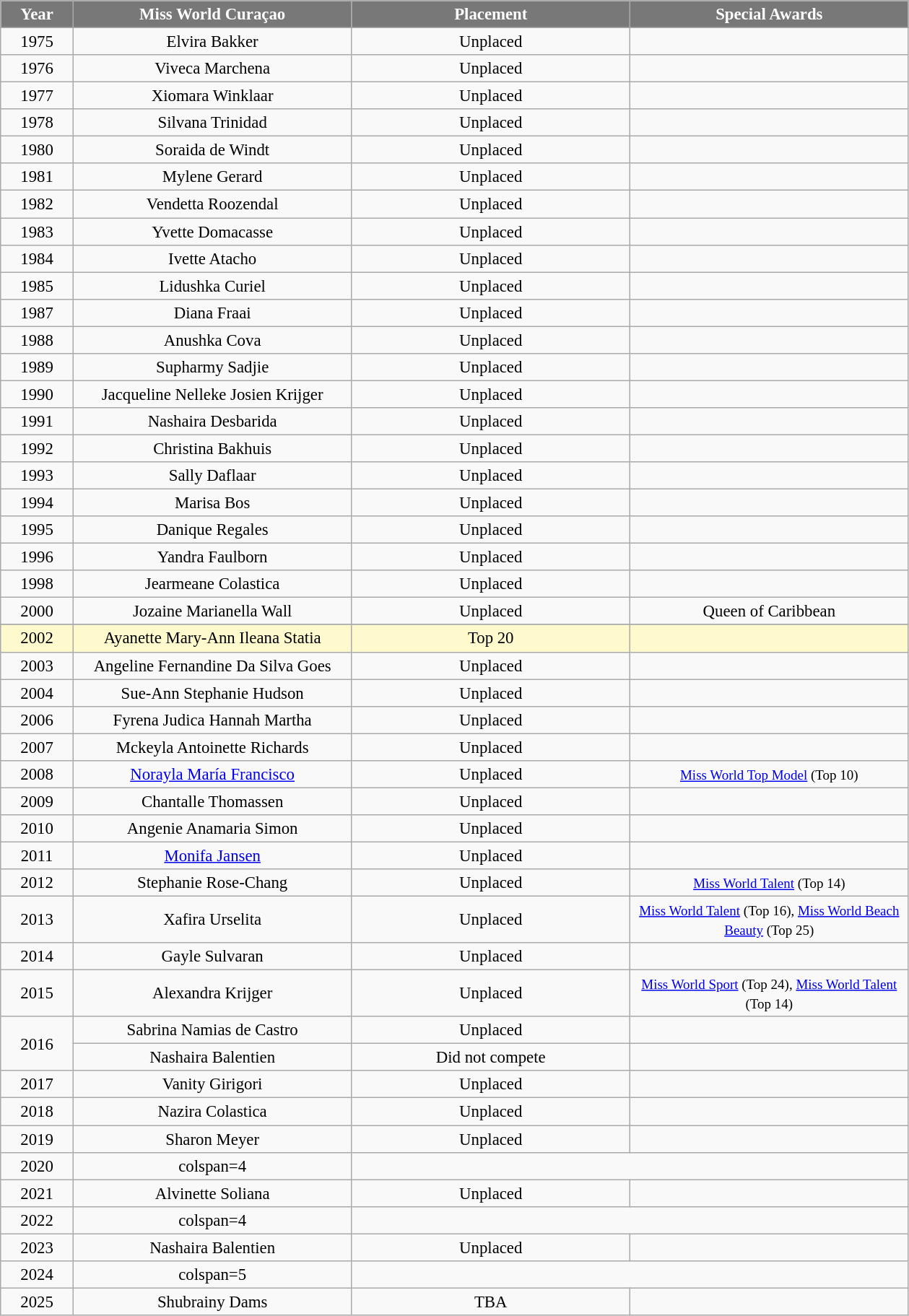<table class="wikitable sortable" style="font-size: 95%; text-align:center">
<tr>
<th width="60" style="background-color:#787878;color:#FFFFFF;">Year</th>
<th width="250" style="background-color:#787878;color:#FFFFFF;">Miss World Curaçao</th>
<th width="250" style="background-color:#787878;color:#FFFFFF;">Placement</th>
<th width="250" style="background-color:#787878;color:#FFFFFF;">Special Awards</th>
</tr>
<tr>
<td>1975</td>
<td>Elvira Bakker</td>
<td>Unplaced</td>
<td></td>
</tr>
<tr>
<td>1976</td>
<td>Viveca Marchena</td>
<td>Unplaced</td>
<td></td>
</tr>
<tr>
<td>1977</td>
<td>Xiomara Winklaar</td>
<td>Unplaced</td>
<td></td>
</tr>
<tr>
<td>1978</td>
<td>Silvana Trinidad</td>
<td>Unplaced</td>
<td></td>
</tr>
<tr>
<td>1980</td>
<td>Soraida de Windt</td>
<td>Unplaced</td>
<td></td>
</tr>
<tr>
<td>1981</td>
<td>Mylene Gerard</td>
<td>Unplaced</td>
<td></td>
</tr>
<tr>
<td>1982</td>
<td>Vendetta Roozendal</td>
<td>Unplaced</td>
<td></td>
</tr>
<tr>
<td>1983</td>
<td>Yvette Domacasse</td>
<td>Unplaced</td>
<td></td>
</tr>
<tr>
<td>1984</td>
<td>Ivette Atacho</td>
<td>Unplaced</td>
<td></td>
</tr>
<tr>
<td>1985</td>
<td>Lidushka Curiel</td>
<td>Unplaced</td>
<td></td>
</tr>
<tr>
<td>1987</td>
<td>Diana Fraai</td>
<td>Unplaced</td>
<td></td>
</tr>
<tr>
<td>1988</td>
<td>Anushka Cova</td>
<td>Unplaced</td>
<td></td>
</tr>
<tr>
<td>1989</td>
<td>Supharmy Sadjie</td>
<td>Unplaced</td>
<td></td>
</tr>
<tr>
<td>1990</td>
<td>Jacqueline Nelleke Josien Krijger</td>
<td>Unplaced</td>
<td></td>
</tr>
<tr>
<td>1991</td>
<td>Nashaira Desbarida</td>
<td>Unplaced</td>
<td></td>
</tr>
<tr>
<td>1992</td>
<td>Christina Bakhuis</td>
<td>Unplaced</td>
<td></td>
</tr>
<tr>
<td>1993</td>
<td>Sally Daflaar</td>
<td>Unplaced</td>
<td></td>
</tr>
<tr>
<td>1994</td>
<td>Marisa Bos</td>
<td>Unplaced</td>
<td></td>
</tr>
<tr>
<td>1995</td>
<td>Danique Regales</td>
<td>Unplaced</td>
<td></td>
</tr>
<tr>
<td>1996</td>
<td>Yandra Faulborn</td>
<td>Unplaced</td>
<td></td>
</tr>
<tr>
<td>1998</td>
<td>Jearmeane Colastica</td>
<td>Unplaced</td>
<td></td>
</tr>
<tr>
<td>2000</td>
<td>Jozaine Marianella Wall</td>
<td>Unplaced</td>
<td>Queen of Caribbean</td>
</tr>
<tr>
</tr>
<tr style="background-color:#FFFACD;">
<td>2002</td>
<td>Ayanette Mary-Ann Ileana Statia</td>
<td>Top 20</td>
<td></td>
</tr>
<tr>
<td>2003</td>
<td>Angeline Fernandine Da Silva Goes</td>
<td>Unplaced</td>
<td></td>
</tr>
<tr>
<td>2004</td>
<td>Sue-Ann Stephanie Hudson</td>
<td>Unplaced</td>
<td></td>
</tr>
<tr>
<td>2006</td>
<td>Fyrena Judica Hannah Martha</td>
<td>Unplaced</td>
<td></td>
</tr>
<tr>
<td>2007</td>
<td>Mckeyla Antoinette Richards</td>
<td>Unplaced</td>
<td></td>
</tr>
<tr>
<td>2008</td>
<td><a href='#'>Norayla María Francisco</a></td>
<td>Unplaced</td>
<td><small><a href='#'>Miss World Top Model</a> (Top 10)</small></td>
</tr>
<tr>
<td>2009</td>
<td>Chantalle Thomassen</td>
<td>Unplaced</td>
<td></td>
</tr>
<tr>
<td>2010</td>
<td>Angenie Anamaria Simon</td>
<td>Unplaced</td>
<td></td>
</tr>
<tr>
<td>2011</td>
<td><a href='#'>Monifa Jansen</a></td>
<td>Unplaced</td>
<td></td>
</tr>
<tr>
<td>2012</td>
<td>Stephanie Rose-Chang</td>
<td>Unplaced</td>
<td><small><a href='#'>Miss World Talent</a> (Top 14)</small></td>
</tr>
<tr>
<td>2013</td>
<td>Xafira Urselita</td>
<td>Unplaced</td>
<td><small><a href='#'>Miss World Talent</a> (Top 16), <a href='#'>Miss World Beach Beauty</a> (Top 25)</small></td>
</tr>
<tr>
<td>2014</td>
<td>Gayle Sulvaran</td>
<td>Unplaced</td>
<td></td>
</tr>
<tr>
<td>2015</td>
<td>Alexandra Krijger</td>
<td>Unplaced</td>
<td><small><a href='#'>Miss World Sport</a> (Top 24), <a href='#'>Miss World Talent</a> (Top 14)</small></td>
</tr>
<tr>
<td colspan="1" ! rowspan="2">2016</td>
<td>Sabrina Namias de Castro</td>
<td>Unplaced</td>
<td></td>
</tr>
<tr>
<td>Nashaira Balentien</td>
<td>Did not compete</td>
<td></td>
</tr>
<tr>
<td>2017</td>
<td>Vanity Girigori</td>
<td>Unplaced</td>
<td></td>
</tr>
<tr>
<td>2018</td>
<td>Nazira Colastica</td>
<td>Unplaced</td>
<td></td>
</tr>
<tr>
<td>2019</td>
<td>Sharon Meyer</td>
<td>Unplaced</td>
<td></td>
</tr>
<tr>
<td>2020</td>
<td>colspan=4 </td>
</tr>
<tr>
<td>2021</td>
<td>Alvinette Soliana</td>
<td>Unplaced</td>
<td></td>
</tr>
<tr>
<td>2022</td>
<td>colspan=4 </td>
</tr>
<tr>
<td>2023</td>
<td>Nashaira Balentien</td>
<td>Unplaced</td>
<td></td>
</tr>
<tr>
<td>2024</td>
<td>colspan=5 </td>
</tr>
<tr>
<td>2025</td>
<td>Shubrainy Dams</td>
<td>TBA</td>
<td></td>
</tr>
</table>
